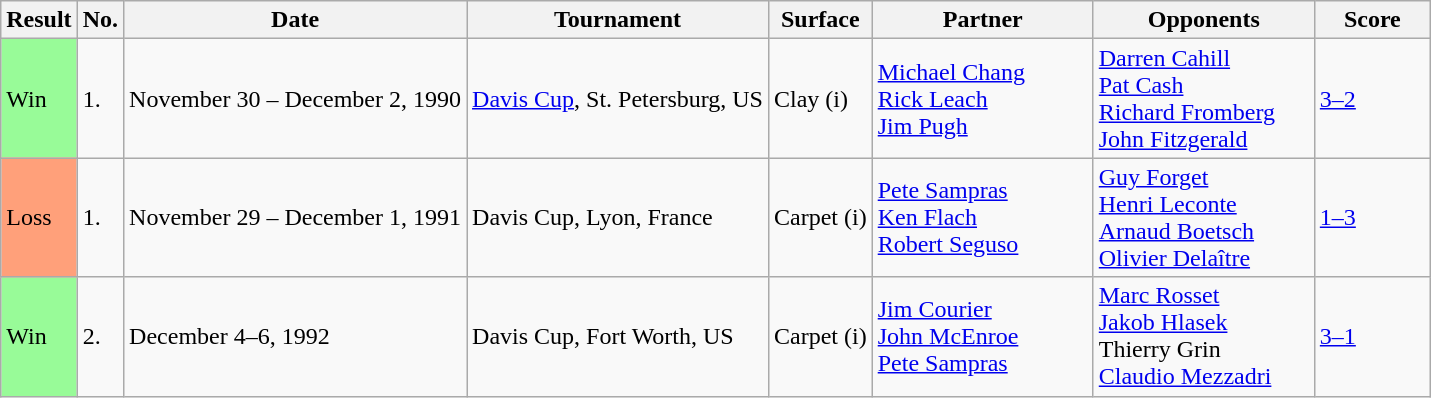<table class="sortable wikitable">
<tr>
<th>Result</th>
<th>No.</th>
<th>Date</th>
<th>Tournament</th>
<th>Surface</th>
<th width=140>Partner</th>
<th width=140>Opponents</th>
<th style="width:70px" class="unsortable">Score</th>
</tr>
<tr>
<td style="background:#98fb98;">Win</td>
<td>1.</td>
<td>November 30 – December 2, 1990</td>
<td><a href='#'>Davis Cup</a>, St. Petersburg, US</td>
<td>Clay (i)</td>
<td> <a href='#'>Michael Chang</a><br> <a href='#'>Rick Leach</a><br> <a href='#'>Jim Pugh</a></td>
<td> <a href='#'>Darren Cahill</a><br>  <a href='#'>Pat Cash</a><br> <a href='#'>Richard Fromberg</a><br> <a href='#'>John Fitzgerald</a></td>
<td><a href='#'>3–2</a></td>
</tr>
<tr>
<td style="background:#ffa07a;">Loss</td>
<td>1.</td>
<td>November 29 – December 1, 1991</td>
<td>Davis Cup, Lyon, France</td>
<td>Carpet (i)</td>
<td> <a href='#'>Pete Sampras</a><br>  <a href='#'>Ken Flach</a><br> <a href='#'>Robert Seguso</a></td>
<td> <a href='#'>Guy Forget</a><br> <a href='#'>Henri Leconte</a><br> <a href='#'>Arnaud Boetsch</a><br> <a href='#'>Olivier Delaître</a></td>
<td><a href='#'>1–3</a></td>
</tr>
<tr>
<td style="background:#98fb98;">Win</td>
<td>2.</td>
<td>December 4–6, 1992</td>
<td>Davis Cup, Fort Worth, US</td>
<td>Carpet (i)</td>
<td> <a href='#'>Jim Courier</a><br> <a href='#'>John McEnroe</a><br> <a href='#'>Pete Sampras</a></td>
<td> <a href='#'>Marc Rosset</a><br> <a href='#'>Jakob Hlasek</a><br> Thierry Grin<br> <a href='#'>Claudio Mezzadri</a></td>
<td><a href='#'>3–1</a></td>
</tr>
</table>
